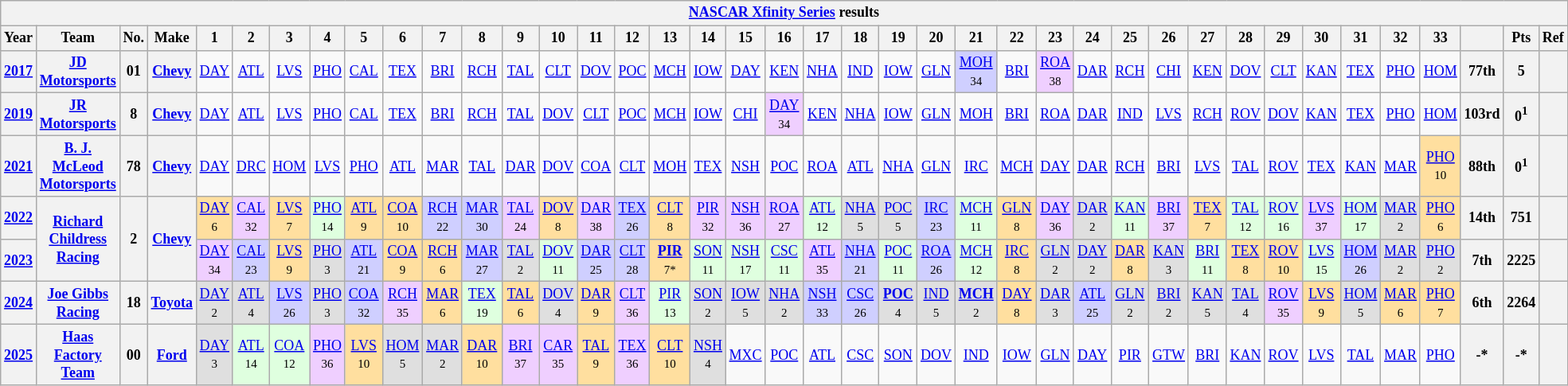<table class="wikitable" style="text-align:center; font-size:75%">
<tr>
<th colspan=42><a href='#'>NASCAR Xfinity Series</a> results</th>
</tr>
<tr>
<th>Year</th>
<th>Team</th>
<th>No.</th>
<th>Make</th>
<th>1</th>
<th>2</th>
<th>3</th>
<th>4</th>
<th>5</th>
<th>6</th>
<th>7</th>
<th>8</th>
<th>9</th>
<th>10</th>
<th>11</th>
<th>12</th>
<th>13</th>
<th>14</th>
<th>15</th>
<th>16</th>
<th>17</th>
<th>18</th>
<th>19</th>
<th>20</th>
<th>21</th>
<th>22</th>
<th>23</th>
<th>24</th>
<th>25</th>
<th>26</th>
<th>27</th>
<th>28</th>
<th>29</th>
<th>30</th>
<th>31</th>
<th>32</th>
<th>33</th>
<th></th>
<th>Pts</th>
<th>Ref</th>
</tr>
<tr>
<th><a href='#'>2017</a></th>
<th><a href='#'>JD Motorsports</a></th>
<th>01</th>
<th><a href='#'>Chevy</a></th>
<td><a href='#'>DAY</a></td>
<td><a href='#'>ATL</a></td>
<td><a href='#'>LVS</a></td>
<td><a href='#'>PHO</a></td>
<td><a href='#'>CAL</a></td>
<td><a href='#'>TEX</a></td>
<td><a href='#'>BRI</a></td>
<td><a href='#'>RCH</a></td>
<td><a href='#'>TAL</a></td>
<td><a href='#'>CLT</a></td>
<td><a href='#'>DOV</a></td>
<td><a href='#'>POC</a></td>
<td><a href='#'>MCH</a></td>
<td><a href='#'>IOW</a></td>
<td><a href='#'>DAY</a></td>
<td><a href='#'>KEN</a></td>
<td><a href='#'>NHA</a></td>
<td><a href='#'>IND</a></td>
<td><a href='#'>IOW</a></td>
<td><a href='#'>GLN</a></td>
<td style="background:#CFCFFF;"><a href='#'>MOH</a><br><small>34</small></td>
<td><a href='#'>BRI</a></td>
<td style="background:#EFCFFF;"><a href='#'>ROA</a><br><small>38</small></td>
<td><a href='#'>DAR</a></td>
<td><a href='#'>RCH</a></td>
<td><a href='#'>CHI</a></td>
<td><a href='#'>KEN</a></td>
<td><a href='#'>DOV</a></td>
<td><a href='#'>CLT</a></td>
<td><a href='#'>KAN</a></td>
<td><a href='#'>TEX</a></td>
<td><a href='#'>PHO</a></td>
<td><a href='#'>HOM</a></td>
<th>77th</th>
<th>5</th>
<th></th>
</tr>
<tr>
<th><a href='#'>2019</a></th>
<th><a href='#'>JR Motorsports</a></th>
<th>8</th>
<th><a href='#'>Chevy</a></th>
<td><a href='#'>DAY</a></td>
<td><a href='#'>ATL</a></td>
<td><a href='#'>LVS</a></td>
<td><a href='#'>PHO</a></td>
<td><a href='#'>CAL</a></td>
<td><a href='#'>TEX</a></td>
<td><a href='#'>BRI</a></td>
<td><a href='#'>RCH</a></td>
<td><a href='#'>TAL</a></td>
<td><a href='#'>DOV</a></td>
<td><a href='#'>CLT</a></td>
<td><a href='#'>POC</a></td>
<td><a href='#'>MCH</a></td>
<td><a href='#'>IOW</a></td>
<td><a href='#'>CHI</a></td>
<td style="background:#EFCFFF;"><a href='#'>DAY</a><br><small>34</small></td>
<td><a href='#'>KEN</a></td>
<td><a href='#'>NHA</a></td>
<td><a href='#'>IOW</a></td>
<td><a href='#'>GLN</a></td>
<td><a href='#'>MOH</a></td>
<td><a href='#'>BRI</a></td>
<td><a href='#'>ROA</a></td>
<td><a href='#'>DAR</a></td>
<td><a href='#'>IND</a></td>
<td><a href='#'>LVS</a></td>
<td><a href='#'>RCH</a></td>
<td><a href='#'>ROV</a></td>
<td><a href='#'>DOV</a></td>
<td><a href='#'>KAN</a></td>
<td><a href='#'>TEX</a></td>
<td><a href='#'>PHO</a></td>
<td><a href='#'>HOM</a></td>
<th>103rd</th>
<th>0<sup>1</sup></th>
<th></th>
</tr>
<tr>
<th><a href='#'>2021</a></th>
<th><a href='#'>B. J. McLeod Motorsports</a></th>
<th>78</th>
<th><a href='#'>Chevy</a></th>
<td><a href='#'>DAY</a></td>
<td><a href='#'>DRC</a></td>
<td><a href='#'>HOM</a></td>
<td><a href='#'>LVS</a></td>
<td><a href='#'>PHO</a></td>
<td><a href='#'>ATL</a></td>
<td><a href='#'>MAR</a></td>
<td><a href='#'>TAL</a></td>
<td><a href='#'>DAR</a></td>
<td><a href='#'>DOV</a></td>
<td><a href='#'>COA</a></td>
<td><a href='#'>CLT</a></td>
<td><a href='#'>MOH</a></td>
<td><a href='#'>TEX</a></td>
<td><a href='#'>NSH</a></td>
<td><a href='#'>POC</a></td>
<td><a href='#'>ROA</a></td>
<td><a href='#'>ATL</a></td>
<td><a href='#'>NHA</a></td>
<td><a href='#'>GLN</a></td>
<td><a href='#'>IRC</a></td>
<td><a href='#'>MCH</a></td>
<td><a href='#'>DAY</a></td>
<td><a href='#'>DAR</a></td>
<td><a href='#'>RCH</a></td>
<td><a href='#'>BRI</a></td>
<td><a href='#'>LVS</a></td>
<td><a href='#'>TAL</a></td>
<td><a href='#'>ROV</a></td>
<td><a href='#'>TEX</a></td>
<td><a href='#'>KAN</a></td>
<td><a href='#'>MAR</a></td>
<td style="background:#FFDF9F;"><a href='#'>PHO</a><br><small>10</small></td>
<th>88th</th>
<th>0<sup>1</sup></th>
<th></th>
</tr>
<tr>
<th><a href='#'>2022</a></th>
<th rowspan=2><a href='#'>Richard Childress Racing</a></th>
<th rowspan=2>2</th>
<th rowspan=2><a href='#'>Chevy</a></th>
<td style="background:#FFDF9F;"><a href='#'>DAY</a><br><small>6</small></td>
<td style="background:#EFCFFF;"><a href='#'>CAL</a><br><small>32</small></td>
<td style="background:#FFDF9F;"><a href='#'>LVS</a><br><small>7</small></td>
<td style="background:#DFFFDF;"><a href='#'>PHO</a><br><small>14</small></td>
<td style="background:#FFDF9F;"><a href='#'>ATL</a><br><small>9</small></td>
<td style="background:#FFDF9F;"><a href='#'>COA</a><br><small>10</small></td>
<td style="background:#CFCFFF;"><a href='#'>RCH</a><br><small>22</small></td>
<td style="background:#CFCFFF;"><a href='#'>MAR</a><br><small>30</small></td>
<td style="background:#EFCFFF;"><a href='#'>TAL</a><br><small>24</small></td>
<td style="background:#FFDF9F;"><a href='#'>DOV</a><br><small>8</small></td>
<td style="background:#EFCFFF;"><a href='#'>DAR</a><br><small>38</small></td>
<td style="background:#CFCFFF;"><a href='#'>TEX</a><br><small>26</small></td>
<td style="background:#FFDF9F;"><a href='#'>CLT</a><br><small>8</small></td>
<td style="background:#EFCFFF;"><a href='#'>PIR</a><br><small>32</small></td>
<td style="background:#EFCFFF;"><a href='#'>NSH</a><br><small>36</small></td>
<td style="background:#EFCFFF;"><a href='#'>ROA</a><br><small>27</small></td>
<td style="background:#DFFFDF;"><a href='#'>ATL</a><br><small>12</small></td>
<td style="background:#DFDFDF;"><a href='#'>NHA</a><br><small>5</small></td>
<td style="background:#DFDFDF;"><a href='#'>POC</a><br><small>5</small></td>
<td style="background:#CFCFFF;"><a href='#'>IRC</a><br><small>23</small></td>
<td style="background:#DFFFDF;"><a href='#'>MCH</a><br><small>11</small></td>
<td style="background:#FFDF9F;"><a href='#'>GLN</a><br><small>8</small></td>
<td style="background:#EFCFFF;"><a href='#'>DAY</a><br><small>36</small></td>
<td style="background:#DFDFDF;"><a href='#'>DAR</a><br><small>2</small></td>
<td style="background:#DFFFDF;"><a href='#'>KAN</a><br><small>11</small></td>
<td style="background:#EFCFFF;"><a href='#'>BRI</a><br><small>37</small></td>
<td style="background:#FFDF9F;"><a href='#'>TEX</a><br><small>7</small></td>
<td style="background:#DFFFDF;"><a href='#'>TAL</a><br><small>12</small></td>
<td style="background:#DFFFDF;"><a href='#'>ROV</a><br><small>16</small></td>
<td style="background:#EFCFFF;"><a href='#'>LVS</a><br><small>37</small></td>
<td style="background:#DFFFDF;"><a href='#'>HOM</a><br><small>17</small></td>
<td style="background:#DFDFDF;"><a href='#'>MAR</a><br><small>2</small></td>
<td style="background:#FFDF9F;"><a href='#'>PHO</a><br><small>6</small></td>
<th>14th</th>
<th>751</th>
<th></th>
</tr>
<tr>
<th><a href='#'>2023</a></th>
<td style="background:#EFCFFF;"><a href='#'>DAY</a><br><small>34</small></td>
<td style="background:#CFCFFF;"><a href='#'>CAL</a><br><small>23</small></td>
<td style="background:#FFDF9F;"><a href='#'>LVS</a><br><small>9</small></td>
<td style="background:#DFDFDF;"><a href='#'>PHO</a><br><small>3</small></td>
<td style="background:#CFCFFF;"><a href='#'>ATL</a><br><small>21</small></td>
<td style="background:#FFDF9F;"><a href='#'>COA</a><br><small>9</small></td>
<td style="background:#FFDF9F;"><a href='#'>RCH</a><br><small>6</small></td>
<td style="background:#CFCFFF;"><a href='#'>MAR</a><br><small>27</small></td>
<td style="background:#DFDFDF;"><a href='#'>TAL</a><br><small>2</small></td>
<td style="background:#DFFFDF;"><a href='#'>DOV</a><br><small>11</small></td>
<td style="background:#CFCFFF;"><a href='#'>DAR</a><br><small>25</small></td>
<td style="background:#CFCFFF;"><a href='#'>CLT</a><br><small>28</small></td>
<td style="background:#FFDF9F;"><strong><a href='#'>PIR</a></strong><br><small>7*</small></td>
<td style="background:#DFFFDF;"><a href='#'>SON</a><br><small>11</small></td>
<td style="background:#DFFFDF;"><a href='#'>NSH</a><br><small>17</small></td>
<td style="background:#DFFFDF;"><a href='#'>CSC</a><br><small>11</small></td>
<td style="background:#EFCFFF;"><a href='#'>ATL</a><br><small>35</small></td>
<td style="background:#CFCFFF;"><a href='#'>NHA</a><br><small>21</small></td>
<td style="background:#DFFFDF;"><a href='#'>POC</a><br><small>11</small></td>
<td style="background:#CFCFFF;"><a href='#'>ROA</a><br><small>26</small></td>
<td style="background:#DFFFDF;"><a href='#'>MCH</a><br><small>12</small></td>
<td style="background:#FFDF9F;"><a href='#'>IRC</a><br><small>8</small></td>
<td style="background:#DFDFDF;"><a href='#'>GLN</a><br><small>2</small></td>
<td style="background:#DFDFDF;"><a href='#'>DAY</a><br><small>2</small></td>
<td style="background:#FFDF9F;"><a href='#'>DAR</a><br><small>8</small></td>
<td style="background:#DFDFDF;"><a href='#'>KAN</a><br><small>3</small></td>
<td style="background:#DFFFDF;"><a href='#'>BRI</a><br><small>11</small></td>
<td style="background:#FFDF9F;"><a href='#'>TEX</a><br><small>8</small></td>
<td style="background:#FFDF9F;"><a href='#'>ROV</a><br><small>10</small></td>
<td style="background:#DFFFDF;"><a href='#'>LVS</a><br><small>15</small></td>
<td style="background:#CFCFFF;"><a href='#'>HOM</a><br><small>26</small></td>
<td style="background:#DFDFDF;"><a href='#'>MAR</a><br><small>2</small></td>
<td style="background:#DFDFDF;"><a href='#'>PHO</a><br><small>2</small></td>
<th>7th</th>
<th>2225</th>
<th></th>
</tr>
<tr>
<th><a href='#'>2024</a></th>
<th><a href='#'>Joe Gibbs Racing</a></th>
<th>18</th>
<th><a href='#'>Toyota</a></th>
<td style="background:#DFDFDF;"><a href='#'>DAY</a><br><small>2</small></td>
<td style="background:#DFDFDF;"><a href='#'>ATL</a><br><small>4</small></td>
<td style="background:#CFCFFF;"><a href='#'>LVS</a><br><small>26</small></td>
<td style="background:#DFDFDF;"><a href='#'>PHO</a><br><small>3</small></td>
<td style="background:#CFCFFF;"><a href='#'>COA</a><br><small>32</small></td>
<td style="background:#EFCFFF;"><a href='#'>RCH</a><br><small>35</small></td>
<td style="background:#FFDF9F;"><a href='#'>MAR</a><br><small>6</small></td>
<td style="background:#DFFFDF;"><a href='#'>TEX</a><br><small>19</small></td>
<td style="background:#FFDF9F;"><a href='#'>TAL</a><br><small>6</small></td>
<td style="background:#DFDFDF;"><a href='#'>DOV</a><br><small>4</small></td>
<td style="background:#FFDF9F;"><a href='#'>DAR</a><br><small>9</small></td>
<td style="background:#EFCFFF;"><a href='#'>CLT</a><br><small>36</small></td>
<td style="background:#DFFFDF;"><a href='#'>PIR</a><br><small>13</small></td>
<td style="background:#DFDFDF;"><a href='#'>SON</a><br><small>2</small></td>
<td style="background:#DFDFDF;"><a href='#'>IOW</a><br><small>5</small></td>
<td style="background:#DFDFDF;"><a href='#'>NHA</a><br><small>2</small></td>
<td style="background:#CFCFFF;"><a href='#'>NSH</a><br><small>33</small></td>
<td style="background:#CFCFFF;"><a href='#'>CSC</a><br><small>26</small></td>
<td style="background:#DFDFDF;"><strong><a href='#'>POC</a></strong><br><small>4</small></td>
<td style="background:#DFDFDF;"><a href='#'>IND</a><br><small>5</small></td>
<td style="background:#DFDFDF;"><strong><a href='#'>MCH</a></strong><br><small>2</small></td>
<td style="background:#FFDF9F;"><a href='#'>DAY</a><br><small>8</small></td>
<td style="background:#DFDFDF;"><a href='#'>DAR</a><br><small>3</small></td>
<td style="background:#CFCFFF;"><a href='#'>ATL</a><br><small>25</small></td>
<td style="background:#DFDFDF;"><a href='#'>GLN</a><br><small>2</small></td>
<td style="background:#DFDFDF;"><a href='#'>BRI</a><br><small>2</small></td>
<td style="background:#DFDFDF;"><a href='#'>KAN</a><br><small>5</small></td>
<td style="background:#DFDFDF;"><a href='#'>TAL</a><br><small>4</small></td>
<td style="background:#EFCFFF;"><a href='#'>ROV</a><br><small>35</small></td>
<td style="background:#FFDF9F;"><a href='#'>LVS</a><br><small>9</small></td>
<td style="background:#DFDFDF;"><a href='#'>HOM</a><br><small>5</small></td>
<td style="background:#FFDF9F;"><a href='#'>MAR</a><br><small>6</small></td>
<td style="background:#FFDF9F;"><a href='#'>PHO</a><br><small>7</small></td>
<th>6th</th>
<th>2264</th>
<th></th>
</tr>
<tr>
<th><a href='#'>2025</a></th>
<th><a href='#'>Haas Factory Team</a></th>
<th>00</th>
<th><a href='#'>Ford</a></th>
<td style="background:#DFDFDF;"><a href='#'>DAY</a><br><small>3</small></td>
<td style="background:#DFFFDF;"><a href='#'>ATL</a><br><small>14</small></td>
<td style="background:#DFFFDF;"><a href='#'>COA</a><br><small>12</small></td>
<td style="background:#EFCFFF;"><a href='#'>PHO</a><br><small>36</small></td>
<td style="background:#FFDF9F;"><a href='#'>LVS</a><br><small>10</small></td>
<td style="background:#DFDFDF;"><a href='#'>HOM</a><br><small>5</small></td>
<td style="background:#DFDFDF;"><a href='#'>MAR</a><br><small>2</small></td>
<td style="background:#FFDF9F;"><a href='#'>DAR</a><br><small>10</small></td>
<td style="background:#EFCFFF;"><a href='#'>BRI</a><br><small>37</small></td>
<td style="background:#EFCFFF;"><a href='#'>CAR</a><br><small>35</small></td>
<td style="background:#FFDF9F;"><a href='#'>TAL</a><br><small>9</small></td>
<td style="background:#EFCFFF;"><a href='#'>TEX</a><br><small>36</small></td>
<td style="background:#FFDF9F;"><a href='#'>CLT</a><br><small>10</small></td>
<td style="background:#DFDFDF;"><a href='#'>NSH</a><br><small>4</small></td>
<td><a href='#'>MXC</a></td>
<td><a href='#'>POC</a></td>
<td><a href='#'>ATL</a></td>
<td><a href='#'>CSC</a></td>
<td><a href='#'>SON</a></td>
<td><a href='#'>DOV</a></td>
<td><a href='#'>IND</a></td>
<td><a href='#'>IOW</a></td>
<td><a href='#'>GLN</a></td>
<td><a href='#'>DAY</a></td>
<td><a href='#'>PIR</a></td>
<td><a href='#'>GTW</a></td>
<td><a href='#'>BRI</a></td>
<td><a href='#'>KAN</a></td>
<td><a href='#'>ROV</a></td>
<td><a href='#'>LVS</a></td>
<td><a href='#'>TAL</a></td>
<td><a href='#'>MAR</a></td>
<td><a href='#'>PHO</a></td>
<th>-*</th>
<th>-*</th>
<th></th>
</tr>
</table>
